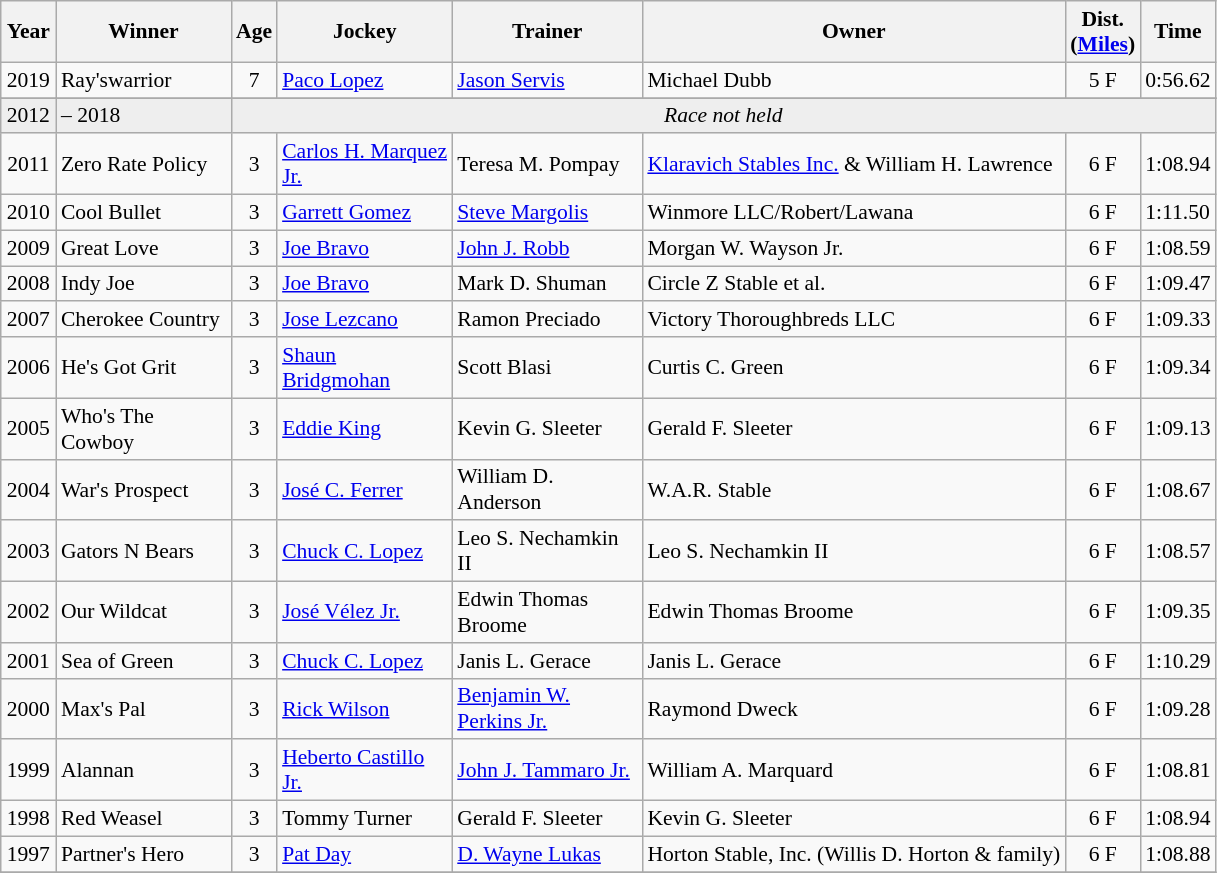<table class="wikitable sortable" style="font-size:90%">
<tr>
<th style="width:30px">Year<br></th>
<th style="width:110px">Winner<br></th>
<th style="width:20px">Age<br></th>
<th style="width:110px">Jockey<br></th>
<th style="width:120px">Trainer<br></th>
<th>Owner<br></th>
<th style="width:25px">Dist.<br> <span>(<a href='#'>Miles</a>)</span></th>
<th style="width:25px">Time<br></th>
</tr>
<tr>
<td align=center>2019</td>
<td>Ray'swarrior</td>
<td align=center>7</td>
<td><a href='#'>Paco Lopez</a></td>
<td><a href='#'>Jason Servis</a></td>
<td>Michael Dubb</td>
<td align=center>5 F</td>
<td>0:56.62</td>
</tr>
<tr>
</tr>
<tr bgcolor="#eeeeee">
<td align=center>2012</td>
<td>– 2018</td>
<td align=center  colspan=8><em>Race not held</em></td>
</tr>
<tr>
<td align=center>2011</td>
<td>Zero Rate Policy</td>
<td align=center>3</td>
<td><a href='#'>Carlos H. Marquez Jr.</a></td>
<td>Teresa M. Pompay</td>
<td><a href='#'>Klaravich Stables Inc.</a> & William H. Lawrence</td>
<td align=center>6 F</td>
<td>1:08.94</td>
</tr>
<tr>
<td align=center>2010</td>
<td>Cool Bullet</td>
<td align=center>3</td>
<td><a href='#'>Garrett Gomez</a></td>
<td><a href='#'>Steve Margolis</a></td>
<td>Winmore LLC/Robert/Lawana</td>
<td align=center>6 F</td>
<td>1:11.50</td>
</tr>
<tr>
<td align=center>2009</td>
<td>Great Love</td>
<td align=center>3</td>
<td><a href='#'>Joe Bravo</a></td>
<td><a href='#'>John J. Robb</a></td>
<td>Morgan W. Wayson Jr.</td>
<td align=center>6 F</td>
<td>1:08.59</td>
</tr>
<tr>
<td align=center>2008</td>
<td>Indy Joe</td>
<td align=center>3</td>
<td><a href='#'>Joe Bravo</a></td>
<td>Mark D. Shuman</td>
<td>Circle Z Stable et al.</td>
<td align=center>6 F</td>
<td>1:09.47</td>
</tr>
<tr>
<td align=center>2007</td>
<td>Cherokee Country</td>
<td align=center>3</td>
<td><a href='#'>Jose Lezcano</a></td>
<td>Ramon Preciado</td>
<td>Victory Thoroughbreds LLC</td>
<td align=center>6 F</td>
<td>1:09.33</td>
</tr>
<tr>
<td align=center>2006</td>
<td>He's Got Grit</td>
<td align=center>3</td>
<td><a href='#'>Shaun Bridgmohan</a></td>
<td>Scott Blasi</td>
<td>Curtis C. Green</td>
<td align=center>6 F</td>
<td>1:09.34</td>
</tr>
<tr>
<td align=center>2005</td>
<td>Who's The Cowboy</td>
<td align=center>3</td>
<td><a href='#'>Eddie King</a></td>
<td>Kevin G. Sleeter</td>
<td>Gerald F. Sleeter</td>
<td align=center>6 F</td>
<td>1:09.13</td>
</tr>
<tr>
<td align=center>2004</td>
<td>War's Prospect</td>
<td align=center>3</td>
<td><a href='#'>José C. Ferrer</a></td>
<td>William D. Anderson</td>
<td>W.A.R. Stable</td>
<td align=center>6 F</td>
<td>1:08.67</td>
</tr>
<tr>
<td align=center>2003</td>
<td>Gators N Bears</td>
<td align=center>3</td>
<td><a href='#'>Chuck C. Lopez</a></td>
<td>Leo S. Nechamkin II</td>
<td>Leo S. Nechamkin II</td>
<td align=center>6 F</td>
<td>1:08.57</td>
</tr>
<tr>
<td align=center>2002</td>
<td>Our Wildcat</td>
<td align=center>3</td>
<td><a href='#'>José Vélez Jr.</a></td>
<td>Edwin Thomas Broome</td>
<td>Edwin Thomas Broome</td>
<td align=center>6 F</td>
<td>1:09.35</td>
</tr>
<tr>
<td align=center>2001</td>
<td>Sea of Green</td>
<td align=center>3</td>
<td><a href='#'>Chuck C. Lopez</a></td>
<td>Janis L. Gerace</td>
<td>Janis L. Gerace</td>
<td align=center>6 F</td>
<td>1:10.29</td>
</tr>
<tr>
<td align=center>2000</td>
<td>Max's Pal</td>
<td align=center>3</td>
<td><a href='#'>Rick Wilson</a></td>
<td><a href='#'>Benjamin W. Perkins Jr.</a></td>
<td>Raymond Dweck</td>
<td align=center>6 F</td>
<td>1:09.28</td>
</tr>
<tr>
<td align=center>1999</td>
<td>Alannan</td>
<td align=center>3</td>
<td><a href='#'>Heberto Castillo Jr.</a></td>
<td><a href='#'>John J. Tammaro Jr.</a></td>
<td>William A. Marquard</td>
<td align=center>6 F</td>
<td>1:08.81</td>
</tr>
<tr>
<td align=center>1998</td>
<td>Red Weasel</td>
<td align=center>3</td>
<td>Tommy Turner</td>
<td>Gerald F. Sleeter</td>
<td>Kevin G. Sleeter</td>
<td align=center>6 F</td>
<td>1:08.94</td>
</tr>
<tr>
<td align=center>1997</td>
<td>Partner's Hero</td>
<td align=center>3</td>
<td><a href='#'>Pat Day</a></td>
<td><a href='#'>D. Wayne Lukas</a></td>
<td>Horton Stable, Inc. (Willis D. Horton & family)</td>
<td align=center>6 F</td>
<td>1:08.88</td>
</tr>
<tr>
</tr>
</table>
